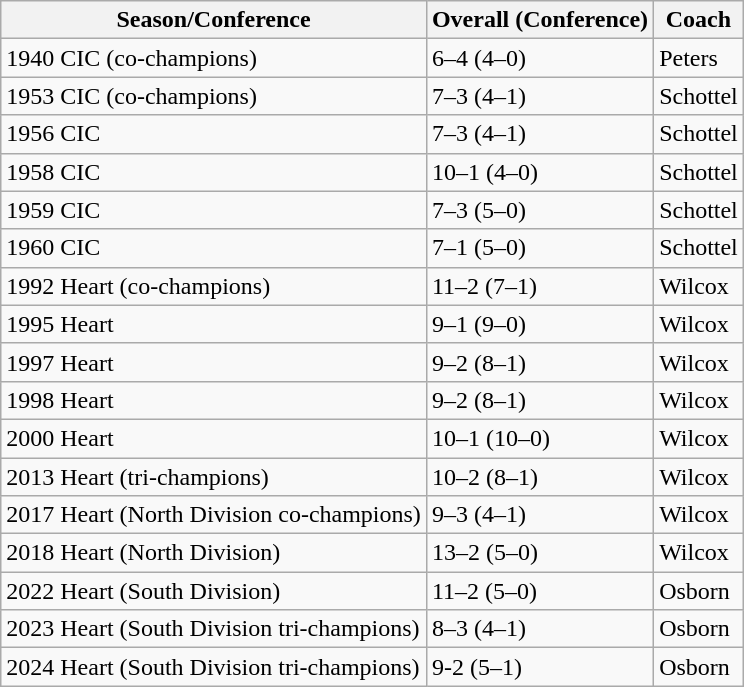<table class="wikitable">
<tr>
<th>Season/Conference</th>
<th>Overall (Conference)</th>
<th>Coach</th>
</tr>
<tr>
<td>1940 CIC (co-champions)</td>
<td>6–4 (4–0)</td>
<td>Peters</td>
</tr>
<tr>
<td>1953 CIC (co-champions)</td>
<td>7–3 (4–1)</td>
<td>Schottel</td>
</tr>
<tr>
<td>1956 CIC</td>
<td>7–3 (4–1)</td>
<td>Schottel</td>
</tr>
<tr>
<td>1958 CIC</td>
<td>10–1 (4–0)</td>
<td>Schottel</td>
</tr>
<tr>
<td>1959 CIC</td>
<td>7–3 (5–0)</td>
<td>Schottel</td>
</tr>
<tr>
<td>1960 CIC</td>
<td>7–1 (5–0)</td>
<td>Schottel</td>
</tr>
<tr>
<td>1992 Heart (co-champions)</td>
<td>11–2 (7–1)</td>
<td>Wilcox</td>
</tr>
<tr>
<td>1995 Heart</td>
<td>9–1 (9–0)</td>
<td>Wilcox</td>
</tr>
<tr>
<td>1997 Heart</td>
<td>9–2 (8–1)</td>
<td>Wilcox</td>
</tr>
<tr>
<td>1998 Heart</td>
<td>9–2 (8–1)</td>
<td>Wilcox</td>
</tr>
<tr>
<td>2000 Heart</td>
<td>10–1 (10–0)</td>
<td>Wilcox</td>
</tr>
<tr>
<td>2013 Heart (tri-champions)</td>
<td>10–2 (8–1)</td>
<td>Wilcox</td>
</tr>
<tr>
<td>2017 Heart (North Division co-champions)</td>
<td>9–3 (4–1)</td>
<td>Wilcox</td>
</tr>
<tr>
<td>2018 Heart (North Division)</td>
<td>13–2 (5–0)</td>
<td>Wilcox</td>
</tr>
<tr>
<td>2022 Heart (South Division)</td>
<td>11–2 (5–0)</td>
<td>Osborn</td>
</tr>
<tr>
<td>2023 Heart (South Division tri-champions)</td>
<td>8–3 (4–1)</td>
<td>Osborn</td>
</tr>
<tr>
<td>2024 Heart (South Division tri-champions)</td>
<td>9-2 (5–1)</td>
<td>Osborn</td>
</tr>
</table>
